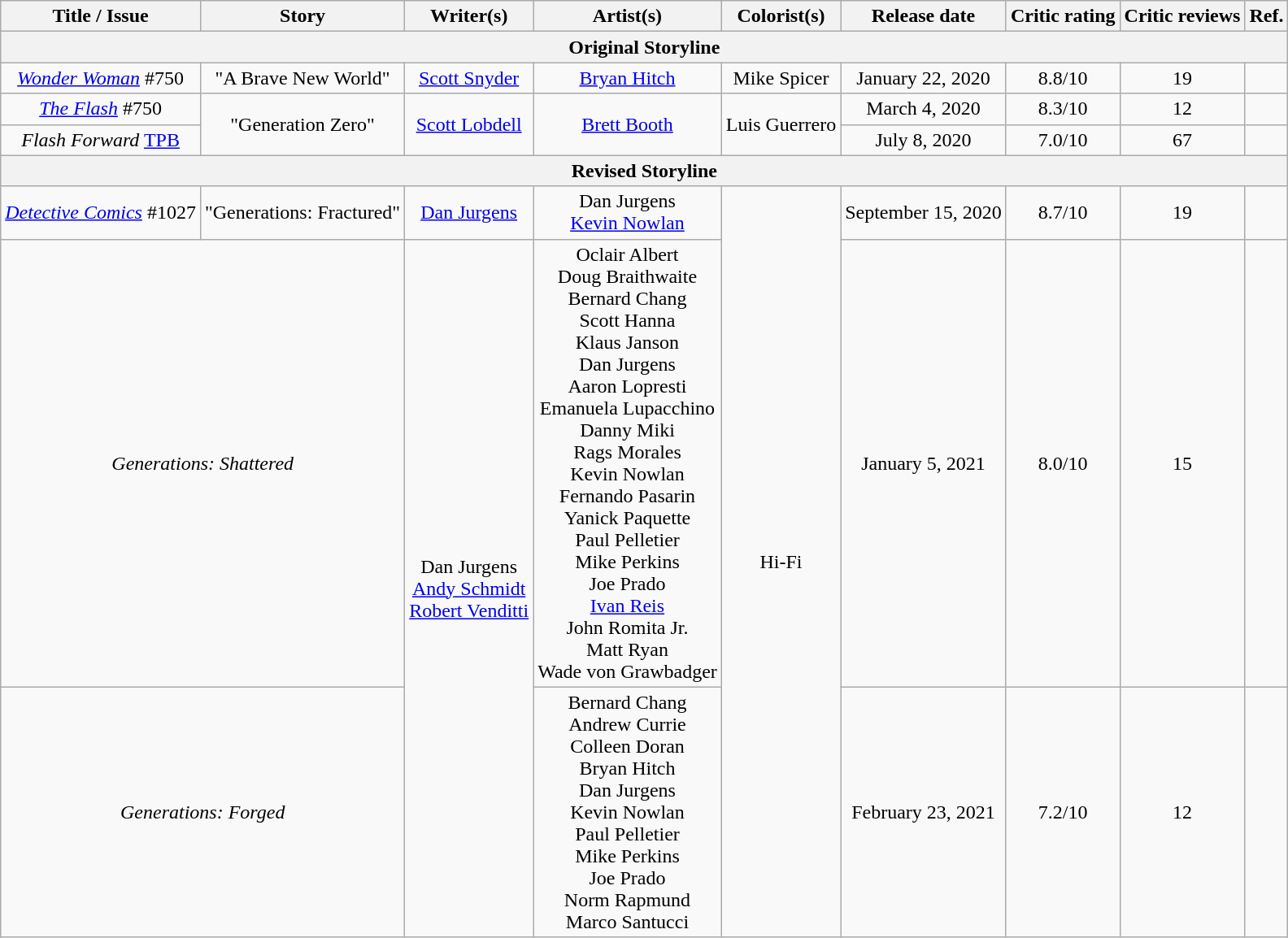<table class="wikitable" style="text-align: center;">
<tr>
<th>Title / Issue</th>
<th>Story</th>
<th>Writer(s)</th>
<th>Artist(s)</th>
<th>Colorist(s)</th>
<th>Release date</th>
<th>Critic rating</th>
<th>Critic reviews</th>
<th>Ref.</th>
</tr>
<tr>
<th colspan="9">Original Storyline</th>
</tr>
<tr>
<td><em><a href='#'>Wonder Woman</a></em> #750</td>
<td>"A Brave New World"</td>
<td><a href='#'>Scott Snyder</a></td>
<td><a href='#'>Bryan Hitch</a></td>
<td>Mike Spicer</td>
<td>January 22, 2020</td>
<td>8.8/10</td>
<td>19</td>
<td></td>
</tr>
<tr>
<td><em><a href='#'>The Flash</a></em> #750</td>
<td rowspan="2">"Generation Zero"</td>
<td rowspan="2"><a href='#'>Scott Lobdell</a></td>
<td rowspan="2"><a href='#'>Brett Booth</a></td>
<td rowspan="2">Luis Guerrero</td>
<td>March 4, 2020</td>
<td>8.3/10</td>
<td>12</td>
<td></td>
</tr>
<tr>
<td><em>Flash Forward</em> <a href='#'>TPB</a></td>
<td>July 8, 2020</td>
<td>7.0/10</td>
<td>67</td>
<td></td>
</tr>
<tr>
<th colspan="9">Revised Storyline</th>
</tr>
<tr>
<td><em><a href='#'>Detective Comics</a></em> #1027</td>
<td>"Generations: Fractured"</td>
<td><a href='#'>Dan Jurgens</a></td>
<td>Dan Jurgens<br><a href='#'>Kevin Nowlan</a></td>
<td rowspan="3">Hi-Fi</td>
<td>September 15, 2020</td>
<td>8.7/10</td>
<td>19</td>
<td></td>
</tr>
<tr>
<td colspan="2"><em>Generations: Shattered</em></td>
<td rowspan="2">Dan Jurgens<br><a href='#'>Andy Schmidt</a><br><a href='#'>Robert Venditti</a></td>
<td>Oclair Albert<br>Doug Braithwaite<br>Bernard Chang<br>Scott Hanna<br>Klaus Janson<br>Dan Jurgens<br>Aaron Lopresti<br>Emanuela Lupacchino<br>Danny Miki<br>Rags Morales<br>Kevin Nowlan<br>Fernando Pasarin<br>Yanick Paquette<br>Paul Pelletier<br>Mike Perkins<br>Joe Prado<br><a href='#'>Ivan Reis</a><br>John Romita Jr.<br>Matt Ryan<br>Wade von Grawbadger</td>
<td>January 5, 2021</td>
<td>8.0/10</td>
<td>15</td>
<td></td>
</tr>
<tr>
<td colspan="2"><em>Generations: Forged</em></td>
<td>Bernard Chang<br>Andrew Currie<br>Colleen Doran<br>Bryan Hitch<br>Dan Jurgens<br>Kevin Nowlan<br>Paul Pelletier<br>Mike Perkins<br>Joe Prado<br>Norm Rapmund<br>Marco Santucci</td>
<td>February 23, 2021</td>
<td>7.2/10</td>
<td>12</td>
<td></td>
</tr>
</table>
